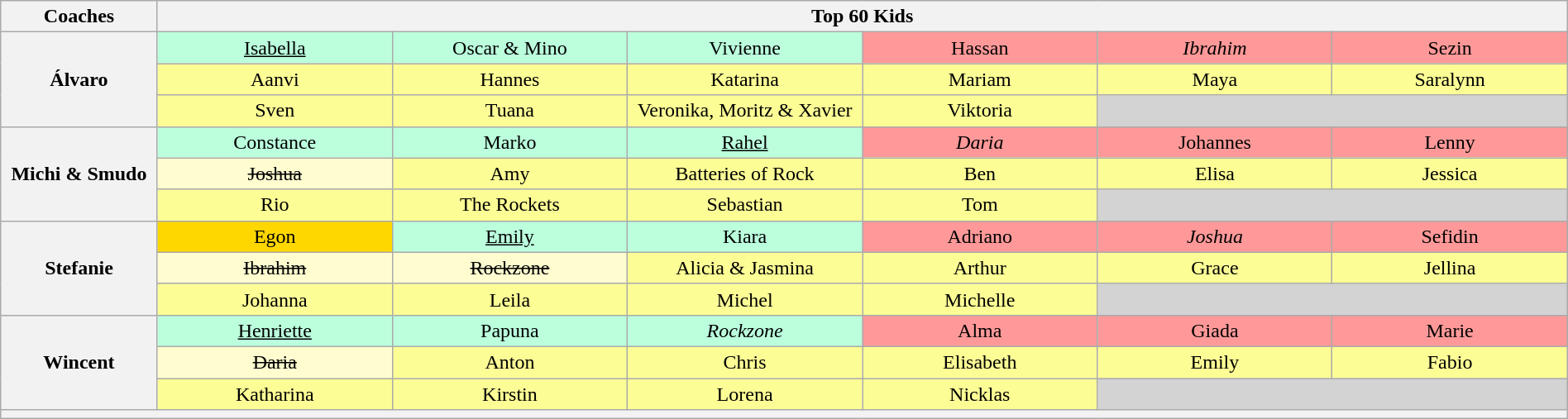<table class="wikitable" style="text-align:center; width:100%">
<tr>
<th width="10%" scope="col">Coaches</th>
<th width="90%" colspan="6" scope="col">Top 60 Kids</th>
</tr>
<tr>
<th rowspan="3">Álvaro</th>
<td style="background:#bfd; width:15%"><u>Isabella</u></td>
<td style="background:#bfd; width:15%">Oscar & Mino</td>
<td style="background:#bfd; width:15%">Vivienne</td>
<td style="background:#FF9999; width:15%">Hassan</td>
<td style="background:#FF9999; width:15%"><em>Ibrahim</em></td>
<td style="background:#FF9999; width:15%">Sezin</td>
</tr>
<tr>
<td style="background:#FDFD96">Aanvi</td>
<td style="background:#FDFD96">Hannes</td>
<td style="background:#FDFD96">Katarina</td>
<td style="background:#FDFD96">Mariam</td>
<td style="background:#FDFD96">Maya</td>
<td style="background:#FDFD96">Saralynn</td>
</tr>
<tr>
<td style="background:#FDFD96">Sven</td>
<td style="background:#FDFD96">Tuana</td>
<td style="background:#FDFD96">Veronika, Moritz & Xavier</td>
<td style="background:#FDFD96">Viktoria</td>
<td style="background:lightgrey" colspan="2"></td>
</tr>
<tr>
<th rowspan="3">Michi & Smudo</th>
<td style="background:#bfd">Constance</td>
<td style="background:#bfd">Marko</td>
<td style="background:#bfd"><u>Rahel</u></td>
<td style="background:#FF9999"><em>Daria</em></td>
<td style="background:#FF9999">Johannes</td>
<td style="background:#FF9999">Lenny</td>
</tr>
<tr>
<td style="background:#FFFDD0"><s>Joshua</s></td>
<td style="background:#FDFD96">Amy</td>
<td style="background:#FDFD96">Batteries of Rock</td>
<td style="background:#FDFD96">Ben</td>
<td style="background:#FDFD96">Elisa</td>
<td style="background:#FDFD96">Jessica</td>
</tr>
<tr>
<td style="background:#FDFD96">Rio</td>
<td style="background:#FDFD96">The Rockets</td>
<td style="background:#FDFD96">Sebastian</td>
<td style="background:#FDFD96">Tom</td>
<td style="background:lightgrey" colspan="2"></td>
</tr>
<tr>
<th rowspan="3">Stefanie</th>
<td style="background:gold">Egon</td>
<td style="background:#bfd"><u>Emily</u></td>
<td style="background:#bfd">Kiara</td>
<td style="background:#FF9999">Adriano</td>
<td style="background:#FF9999"><em>Joshua</em></td>
<td style="background:#FF9999">Sefidin</td>
</tr>
<tr>
<td style="background:#FFFDD0"><s>Ibrahim</s></td>
<td style="background:#FFFDD0"><s>Rockzone</s></td>
<td style="background:#FDFD96">Alicia & Jasmina</td>
<td style="background:#FDFD96">Arthur</td>
<td style="background:#FDFD96">Grace</td>
<td style="background:#FDFD96">Jellina</td>
</tr>
<tr>
<td style="background:#FDFD96">Johanna</td>
<td style="background:#FDFD96">Leila</td>
<td style="background:#FDFD96">Michel</td>
<td style="background:#FDFD96">Michelle</td>
<td style="background:lightgrey" colspan="2"></td>
</tr>
<tr>
<th rowspan="3">Wincent</th>
<td style="background:#bfd"><u>Henriette</u></td>
<td style="background:#bfd">Papuna</td>
<td style="background:#bfd"><em>Rockzone</em></td>
<td style="background:#FF9999">Alma</td>
<td style="background:#FF9999">Giada</td>
<td style="background:#FF9999">Marie</td>
</tr>
<tr>
<td style="background:#FFFDD0"><s>Daria</s></td>
<td style="background:#FDFD96">Anton</td>
<td style="background:#FDFD96">Chris</td>
<td style="background:#FDFD96">Elisabeth</td>
<td style="background:#FDFD96">Emily</td>
<td style="background:#FDFD96">Fabio</td>
</tr>
<tr>
<td style="background:#FDFD96">Katharina</td>
<td style="background:#FDFD96">Kirstin</td>
<td style="background:#FDFD96">Lorena</td>
<td style="background:#FDFD96">Nicklas</td>
<td style="background:lightgrey" colspan="2"></td>
</tr>
<tr>
<th colspan="7" style="font-size:90%; line-height:12px"></th>
</tr>
</table>
